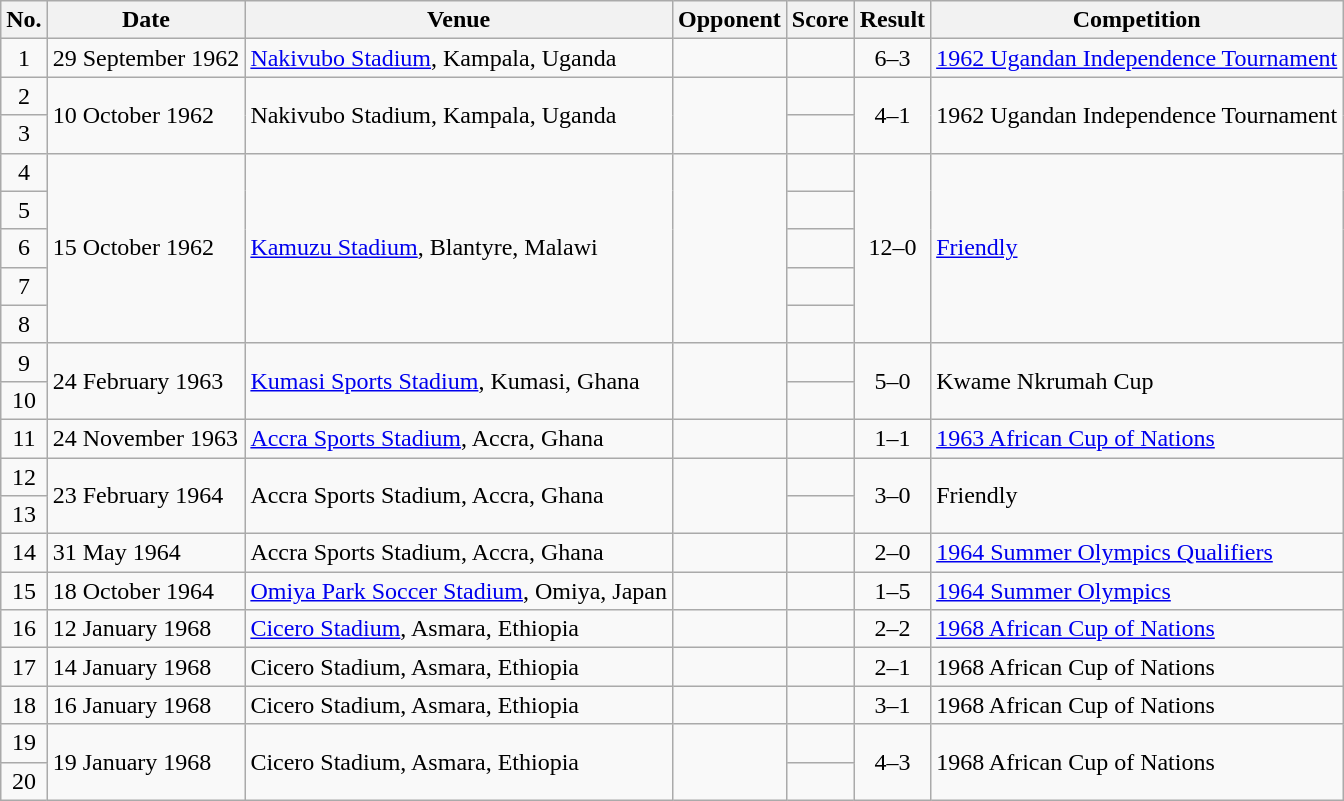<table class="wikitable sortable">
<tr>
<th scope="col">No.</th>
<th scope="col">Date</th>
<th scope="col">Venue</th>
<th scope="col">Opponent</th>
<th scope="col">Score</th>
<th scope="col">Result</th>
<th scope="col">Competition</th>
</tr>
<tr>
<td style="text-align:center">1</td>
<td>29 September 1962</td>
<td><a href='#'>Nakivubo Stadium</a>, Kampala, Uganda</td>
<td></td>
<td></td>
<td style="text-align:center">6–3</td>
<td><a href='#'>1962 Ugandan Independence Tournament</a></td>
</tr>
<tr>
<td style="text-align:center">2</td>
<td rowspan="2">10 October 1962</td>
<td rowspan="2">Nakivubo Stadium, Kampala, Uganda</td>
<td rowspan="2"></td>
<td></td>
<td rowspan="2" style="text-align:center">4–1</td>
<td rowspan="2">1962 Ugandan Independence Tournament</td>
</tr>
<tr>
<td style="text-align:center">3</td>
<td></td>
</tr>
<tr>
<td style="text-align:center">4</td>
<td rowspan="5">15 October 1962</td>
<td rowspan="5"><a href='#'>Kamuzu Stadium</a>, Blantyre, Malawi</td>
<td rowspan="5"></td>
<td></td>
<td rowspan="5" style="text-align:center">12–0</td>
<td rowspan="5"><a href='#'>Friendly</a></td>
</tr>
<tr>
<td style="text-align:center">5</td>
<td></td>
</tr>
<tr>
<td style="text-align:center">6</td>
<td></td>
</tr>
<tr>
<td style="text-align:center">7</td>
<td></td>
</tr>
<tr>
<td style="text-align:center">8</td>
<td></td>
</tr>
<tr>
<td style="text-align:center">9</td>
<td rowspan="2">24 February 1963</td>
<td rowspan="2"><a href='#'>Kumasi Sports Stadium</a>, Kumasi, Ghana</td>
<td rowspan="2"></td>
<td></td>
<td rowspan="2" style="text-align:center">5–0</td>
<td rowspan="2">Kwame Nkrumah Cup</td>
</tr>
<tr>
<td style="text-align:center">10</td>
<td></td>
</tr>
<tr>
<td style="text-align:center">11</td>
<td>24 November 1963</td>
<td><a href='#'>Accra Sports Stadium</a>, Accra, Ghana</td>
<td></td>
<td></td>
<td style="text-align:center">1–1</td>
<td><a href='#'>1963 African Cup of Nations</a></td>
</tr>
<tr>
<td style="text-align:center">12</td>
<td rowspan="2">23 February 1964</td>
<td rowspan="2">Accra Sports Stadium, Accra, Ghana</td>
<td rowspan="2"></td>
<td></td>
<td rowspan="2" style="text-align:center">3–0</td>
<td rowspan="2">Friendly</td>
</tr>
<tr>
<td style="text-align:center">13</td>
<td></td>
</tr>
<tr>
<td style="text-align:center">14</td>
<td>31 May 1964</td>
<td>Accra Sports Stadium, Accra, Ghana</td>
<td></td>
<td></td>
<td style="text-align:center">2–0</td>
<td><a href='#'>1964 Summer Olympics Qualifiers</a></td>
</tr>
<tr>
<td style="text-align:center">15</td>
<td>18 October 1964</td>
<td><a href='#'>Omiya Park Soccer Stadium</a>, Omiya, Japan</td>
<td></td>
<td></td>
<td style="text-align:center">1–5</td>
<td><a href='#'>1964 Summer Olympics</a></td>
</tr>
<tr>
<td style="text-align:center">16</td>
<td>12 January 1968</td>
<td><a href='#'>Cicero Stadium</a>, Asmara, Ethiopia</td>
<td></td>
<td></td>
<td style="text-align:center">2–2</td>
<td><a href='#'>1968 African Cup of Nations</a></td>
</tr>
<tr>
<td style="text-align:center">17</td>
<td>14 January 1968</td>
<td>Cicero Stadium, Asmara, Ethiopia</td>
<td></td>
<td></td>
<td style="text-align:center">2–1</td>
<td>1968 African Cup of Nations</td>
</tr>
<tr>
<td style="text-align:center">18</td>
<td>16 January 1968</td>
<td>Cicero Stadium, Asmara, Ethiopia</td>
<td></td>
<td></td>
<td style="text-align:center">3–1</td>
<td>1968 African Cup of Nations</td>
</tr>
<tr>
<td style="text-align:center">19</td>
<td rowspan="2">19 January 1968</td>
<td rowspan="2">Cicero Stadium, Asmara, Ethiopia</td>
<td rowspan="2"></td>
<td></td>
<td rowspan="2" style="text-align:center">4–3</td>
<td rowspan="2">1968 African Cup of Nations</td>
</tr>
<tr>
<td style="text-align:center">20</td>
<td></td>
</tr>
</table>
